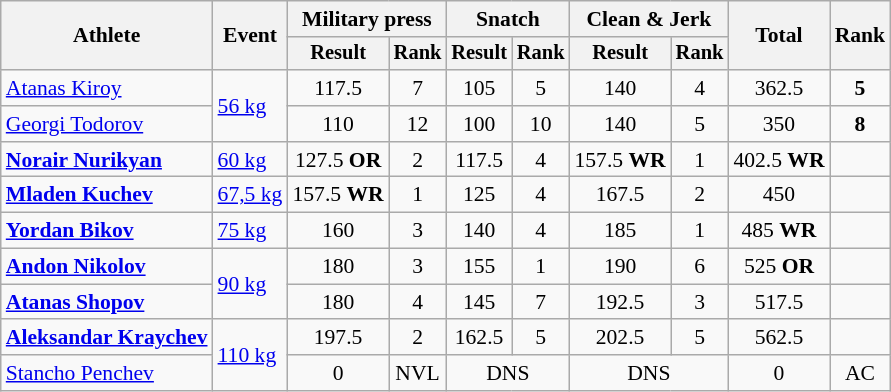<table class="wikitable" style="font-size:90%">
<tr>
<th rowspan="2">Athlete</th>
<th rowspan="2">Event</th>
<th colspan="2">Military press</th>
<th colspan="2">Snatch</th>
<th colspan="2">Clean & Jerk</th>
<th rowspan="2">Total</th>
<th rowspan="2">Rank</th>
</tr>
<tr style="font-size:95%">
<th>Result</th>
<th>Rank</th>
<th>Result</th>
<th>Rank</th>
<th>Result</th>
<th>Rank</th>
</tr>
<tr align=center>
<td align=left><a href='#'>Atanas Kiroy</a></td>
<td style="text-align:left;" rowspan="2"><a href='#'>56 kg</a></td>
<td>117.5</td>
<td>7</td>
<td>105</td>
<td>5</td>
<td>140</td>
<td>4</td>
<td>362.5</td>
<td><strong>5</strong></td>
</tr>
<tr align=center>
<td align=left><a href='#'>Georgi Todorov</a></td>
<td>110</td>
<td>12</td>
<td>100</td>
<td>10</td>
<td>140</td>
<td>5</td>
<td>350</td>
<td><strong>8</strong></td>
</tr>
<tr align=center>
<td align=left><strong><a href='#'>Norair Nurikyan</a></strong></td>
<td style="text-align:left;" rowspan="1"><a href='#'>60 kg</a></td>
<td>127.5 <strong>OR</strong></td>
<td>2</td>
<td>117.5</td>
<td>4</td>
<td>157.5 <strong>WR</strong></td>
<td>1</td>
<td>402.5 <strong>WR</strong></td>
<td></td>
</tr>
<tr align=center>
<td align=left><strong><a href='#'>Mladen Kuchev</a></strong></td>
<td style="text-align:left;" rowspan="1"><a href='#'>67,5 kg</a></td>
<td>157.5 <strong>WR</strong></td>
<td>1</td>
<td>125</td>
<td>4</td>
<td>167.5</td>
<td>2</td>
<td>450</td>
<td></td>
</tr>
<tr align=center>
<td align=left><strong><a href='#'>Yordan Bikov</a></strong></td>
<td style="text-align:left;" rowspan="1"><a href='#'>75 kg</a></td>
<td>160</td>
<td>3</td>
<td>140</td>
<td>4</td>
<td>185</td>
<td>1</td>
<td>485 <strong>WR</strong></td>
<td></td>
</tr>
<tr align=center>
<td align=left><strong><a href='#'>Andon Nikolov</a></strong></td>
<td style="text-align:left;" rowspan="2"><a href='#'>90 kg</a></td>
<td>180</td>
<td>3</td>
<td>155</td>
<td>1</td>
<td>190</td>
<td>6</td>
<td>525 <strong>OR</strong></td>
<td></td>
</tr>
<tr align=center>
<td align=left><strong><a href='#'>Atanas Shopov</a></strong></td>
<td>180</td>
<td>4</td>
<td>145</td>
<td>7</td>
<td>192.5</td>
<td>3</td>
<td>517.5</td>
<td></td>
</tr>
<tr align=center>
<td align=left><strong><a href='#'>Aleksandar Kraychev</a></strong></td>
<td style="text-align:left;" rowspan="2"><a href='#'>110 kg</a></td>
<td>197.5</td>
<td>2</td>
<td>162.5</td>
<td>5</td>
<td>202.5</td>
<td>5</td>
<td>562.5</td>
<td></td>
</tr>
<tr align=center>
<td align=left><a href='#'>Stancho Penchev</a></td>
<td>0</td>
<td>NVL</td>
<td style="text-align=center;" colspan="2">DNS</td>
<td style="text-align=center;" colspan="2">DNS</td>
<td>0</td>
<td>AC</td>
</tr>
</table>
